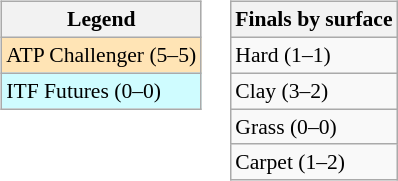<table>
<tr valign=top>
<td><br><table class=wikitable style=font-size:90%>
<tr>
<th>Legend</th>
</tr>
<tr bgcolor=moccasin>
<td>ATP Challenger (5–5)</td>
</tr>
<tr bgcolor=cffcff>
<td>ITF Futures (0–0)</td>
</tr>
</table>
</td>
<td><br><table class=wikitable style=font-size:90%>
<tr>
<th>Finals by surface</th>
</tr>
<tr>
<td>Hard (1–1)</td>
</tr>
<tr>
<td>Clay (3–2)</td>
</tr>
<tr>
<td>Grass (0–0)</td>
</tr>
<tr>
<td>Carpet (1–2)</td>
</tr>
</table>
</td>
</tr>
</table>
